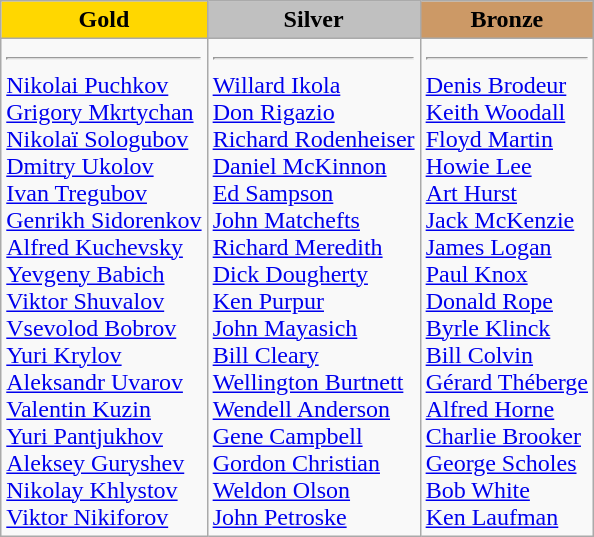<table class="wikitable">
<tr>
<th style="background-color:gold;">Gold</th>
<th style="background-color:silver;">Silver</th>
<th style="background-color:#cc9966;">Bronze</th>
</tr>
<tr valign=top>
<td><hr> <a href='#'>Nikolai Puchkov</a><br> <a href='#'>Grigory Mkrtychan</a><br> <a href='#'>Nikolaï Sologubov</a><br> <a href='#'>Dmitry Ukolov</a><br> <a href='#'>Ivan Tregubov</a><br> <a href='#'>Genrikh Sidorenkov</a><br> <a href='#'>Alfred Kuchevsky</a><br> <a href='#'>Yevgeny Babich</a><br> <a href='#'>Viktor Shuvalov</a><br> <a href='#'>Vsevolod Bobrov</a><br> <a href='#'>Yuri Krylov</a><br> <a href='#'>Aleksandr Uvarov</a><br> <a href='#'>Valentin Kuzin</a><br> <a href='#'>Yuri Pantjukhov</a><br> <a href='#'>Aleksey Guryshev</a><br> <a href='#'>Nikolay Khlystov</a><br> <a href='#'>Viktor Nikiforov</a></td>
<td><hr> <a href='#'>Willard Ikola</a><br> <a href='#'>Don Rigazio</a><br> <a href='#'>Richard Rodenheiser</a><br> <a href='#'>Daniel McKinnon</a><br> <a href='#'>Ed Sampson</a><br> <a href='#'>John Matchefts</a><br> <a href='#'>Richard Meredith</a><br> <a href='#'>Dick Dougherty</a><br> <a href='#'>Ken Purpur</a><br> <a href='#'>John Mayasich</a><br> <a href='#'>Bill Cleary</a><br> <a href='#'>Wellington Burtnett</a><br> <a href='#'>Wendell Anderson</a><br> <a href='#'>Gene Campbell</a><br> <a href='#'>Gordon Christian</a><br> <a href='#'>Weldon Olson</a><br> <a href='#'>John Petroske</a></td>
<td><hr> <a href='#'>Denis Brodeur</a><br> <a href='#'>Keith Woodall</a><br> <a href='#'>Floyd Martin</a><br> <a href='#'>Howie Lee</a><br><a href='#'>Art Hurst</a><br> <a href='#'>Jack McKenzie</a><br> <a href='#'>James Logan</a><br> <a href='#'>Paul Knox</a><br> <a href='#'>Donald Rope</a><br> <a href='#'>Byrle Klinck</a><br> <a href='#'>Bill Colvin</a><br> <a href='#'>Gérard Théberge</a><br> <a href='#'>Alfred Horne</a><br> <a href='#'>Charlie Brooker</a><br> <a href='#'>George Scholes</a><br> <a href='#'>Bob White</a><br> <a href='#'>Ken Laufman</a></td>
</tr>
</table>
